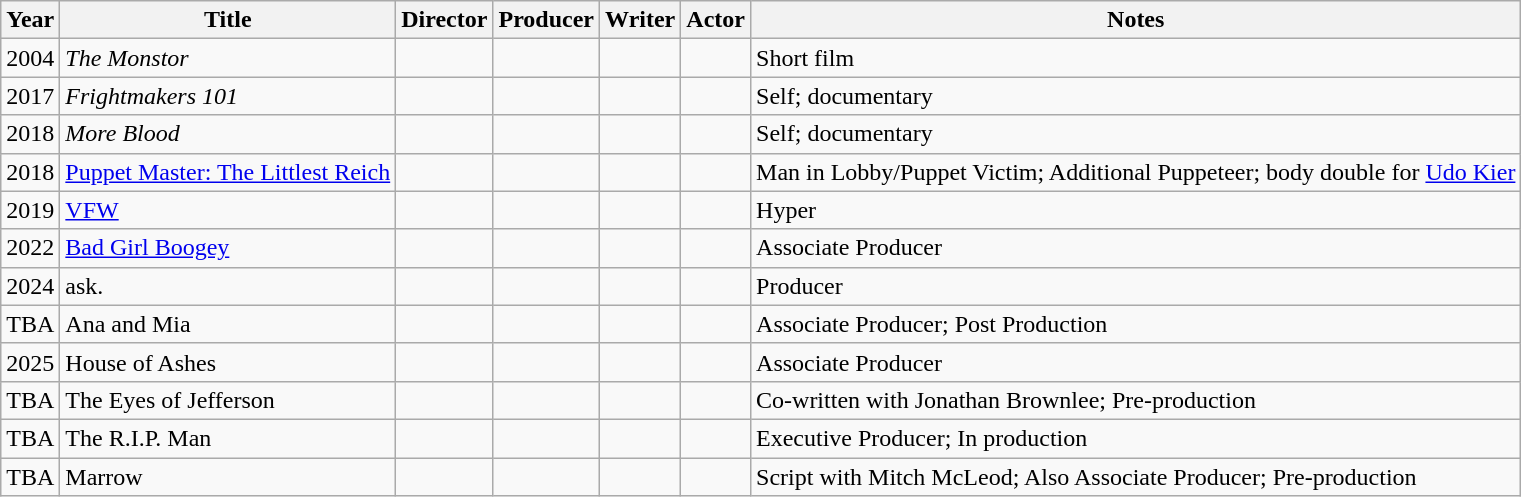<table class="wikitable">
<tr>
<th>Year</th>
<th>Title</th>
<th>Director</th>
<th>Producer</th>
<th>Writer</th>
<th>Actor</th>
<th>Notes</th>
</tr>
<tr>
<td>2004</td>
<td><em>The Monstor</em></td>
<td></td>
<td></td>
<td></td>
<td></td>
<td>Short film</td>
</tr>
<tr>
<td>2017</td>
<td><em>Frightmakers 101</em></td>
<td></td>
<td></td>
<td></td>
<td></td>
<td>Self; documentary</td>
</tr>
<tr>
<td>2018</td>
<td><em>More Blood</em></td>
<td></td>
<td></td>
<td></td>
<td></td>
<td>Self; documentary</td>
</tr>
<tr>
<td>2018</td>
<td><a href='#'>Puppet Master: The Littlest Reich</a></td>
<td></td>
<td></td>
<td></td>
<td></td>
<td>Man in Lobby/Puppet Victim; Additional Puppeteer; body double for <a href='#'>Udo Kier</a></td>
</tr>
<tr>
<td>2019</td>
<td><a href='#'>VFW</a></td>
<td></td>
<td></td>
<td></td>
<td></td>
<td>Hyper</td>
</tr>
<tr>
<td>2022</td>
<td><a href='#'>Bad Girl Boogey</a></td>
<td></td>
<td></td>
<td></td>
<td></td>
<td>Associate Producer</td>
</tr>
<tr>
<td>2024</td>
<td>ask.</td>
<td></td>
<td></td>
<td></td>
<td></td>
<td>Producer</td>
</tr>
<tr>
<td>TBA</td>
<td>Ana and Mia</td>
<td></td>
<td></td>
<td></td>
<td></td>
<td>Associate Producer; Post Production</td>
</tr>
<tr>
<td>2025</td>
<td>House of Ashes</td>
<td></td>
<td></td>
<td></td>
<td></td>
<td>Associate Producer</td>
</tr>
<tr>
<td>TBA</td>
<td>The Eyes of Jefferson</td>
<td></td>
<td></td>
<td></td>
<td></td>
<td>Co-written with Jonathan Brownlee; Pre-production</td>
</tr>
<tr>
<td>TBA</td>
<td>The R.I.P. Man</td>
<td></td>
<td></td>
<td></td>
<td></td>
<td>Executive Producer; In production</td>
</tr>
<tr>
<td>TBA</td>
<td>Marrow</td>
<td></td>
<td></td>
<td></td>
<td></td>
<td>Script with Mitch McLeod; Also Associate Producer; Pre-production</td>
</tr>
</table>
